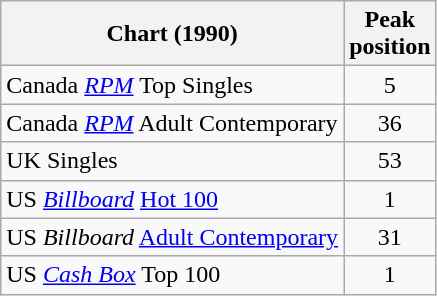<table class="wikitable sortable">
<tr>
<th>Chart (1990)</th>
<th>Peak<br>position</th>
</tr>
<tr>
<td>Canada <em><a href='#'>RPM</a></em> Top Singles</td>
<td style="text-align:center;">5</td>
</tr>
<tr>
<td>Canada <em><a href='#'>RPM</a></em> Adult Contemporary</td>
<td style="text-align:center;">36</td>
</tr>
<tr>
<td>UK Singles</td>
<td style="text-align:center;">53</td>
</tr>
<tr>
<td>US <em><a href='#'>Billboard</a></em> <a href='#'>Hot 100</a></td>
<td style="text-align:center;">1</td>
</tr>
<tr>
<td>US <em>Billboard</em> <a href='#'>Adult Contemporary</a></td>
<td style="text-align:center;">31</td>
</tr>
<tr>
<td>US <a href='#'><em>Cash Box</em></a> Top 100</td>
<td style="text-align:center;">1</td>
</tr>
</table>
